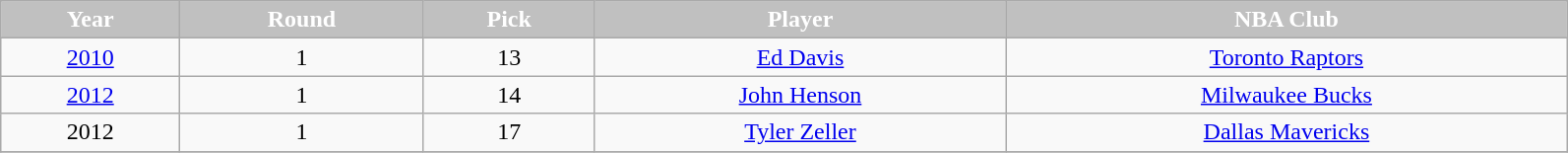<table class="wikitable" width="84%">
<tr align="center">
<th style="background:silver;color:#FFFFFF;">Year</th>
<th style="background:silver;color:#FFFFFF;">Round</th>
<th style="background:silver;color:#FFFFFF;">Pick</th>
<th style="background:silver;color:#FFFFFF;">Player</th>
<th style="background:silver;color:#FFFFFF;">NBA Club</th>
</tr>
<tr align="center" bgcolor="">
<td><a href='#'>2010</a></td>
<td>1</td>
<td>13</td>
<td><a href='#'>Ed Davis</a></td>
<td><a href='#'>Toronto Raptors</a></td>
</tr>
<tr align="center" bgcolor="">
<td><a href='#'>2012</a></td>
<td>1</td>
<td>14</td>
<td><a href='#'>John Henson</a></td>
<td><a href='#'>Milwaukee Bucks</a></td>
</tr>
<tr align="center" bgcolor="">
<td>2012</td>
<td>1</td>
<td>17</td>
<td><a href='#'>Tyler Zeller</a></td>
<td><a href='#'>Dallas Mavericks</a></td>
</tr>
<tr align="center" bgcolor="">
</tr>
</table>
